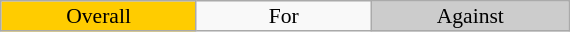<table class="wikitable" style="text-align:center; line-height: 90%; font-size:90%;" width=30% align=right>
<tr>
<td bgcolor=#ffcc00 align=center width=10%>Overall</td>
<td align=center width=10%>For</td>
<td Bgcolor=#cccccc align=center width=10%>Against</td>
</tr>
</table>
